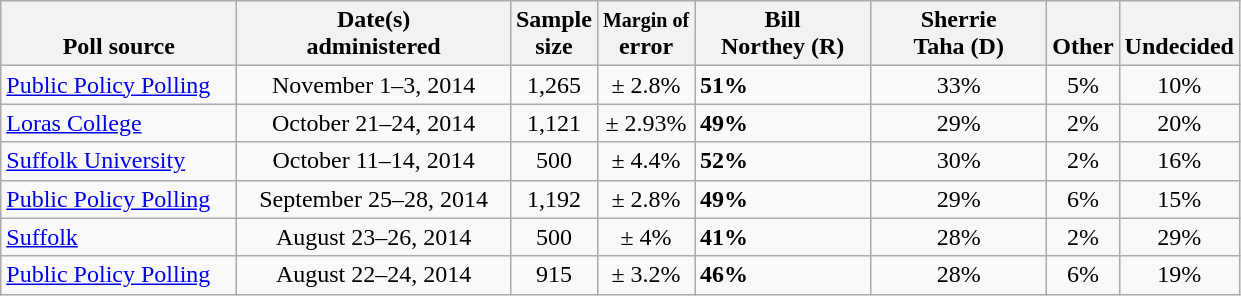<table class="wikitable">
<tr valign= bottom>
<th style="width:150px;">Poll source</th>
<th style="width:175px;">Date(s)<br>administered</th>
<th class=small>Sample<br>size</th>
<th class=small><small>Margin of</small><br>error</th>
<th style="width:110px;">Bill<br>Northey (R)</th>
<th style="width:110px;">Sherrie<br>Taha (D)</th>
<th>Other</th>
<th>Undecided</th>
</tr>
<tr>
<td><a href='#'>Public Policy Polling</a></td>
<td align=center>November 1–3, 2014</td>
<td align=center>1,265</td>
<td align=center>± 2.8%</td>
<td><strong>51%</strong></td>
<td align=center>33%</td>
<td align=center>5%</td>
<td align=center>10%</td>
</tr>
<tr>
<td><a href='#'>Loras College</a></td>
<td align=center>October 21–24, 2014</td>
<td align=center>1,121</td>
<td align=center>± 2.93%</td>
<td><strong>49%</strong></td>
<td align=center>29%</td>
<td align=center>2%</td>
<td align=center>20%</td>
</tr>
<tr>
<td><a href='#'>Suffolk University</a></td>
<td align=center>October 11–14, 2014</td>
<td align=center>500</td>
<td align=center>± 4.4%</td>
<td><strong>52%</strong></td>
<td align=center>30%</td>
<td align=center>2%</td>
<td align=center>16%</td>
</tr>
<tr>
<td><a href='#'>Public Policy Polling</a></td>
<td align=center>September 25–28, 2014</td>
<td align=center>1,192</td>
<td align=center>± 2.8%</td>
<td><strong>49%</strong></td>
<td align=center>29%</td>
<td align=center>6%</td>
<td align=center>15%</td>
</tr>
<tr>
<td><a href='#'>Suffolk</a></td>
<td align=center>August 23–26, 2014</td>
<td align=center>500</td>
<td align=center>± 4%</td>
<td><strong>41%</strong></td>
<td align=center>28%</td>
<td align=center>2%</td>
<td align=center>29%</td>
</tr>
<tr>
<td><a href='#'>Public Policy Polling</a></td>
<td align=center>August 22–24, 2014</td>
<td align=center>915</td>
<td align=center>± 3.2%</td>
<td><strong>46%</strong></td>
<td align=center>28%</td>
<td align=center>6%</td>
<td align=center>19%</td>
</tr>
</table>
